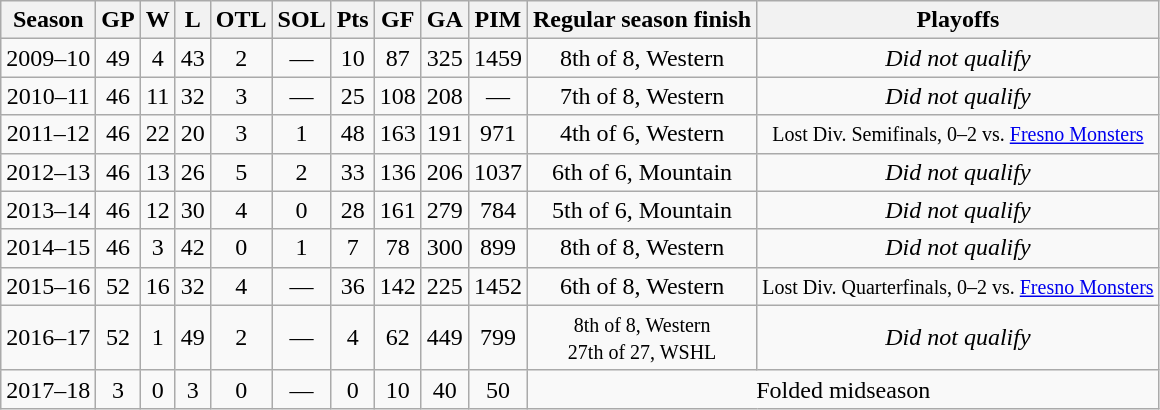<table class="wikitable" style="text-align:center">
<tr>
<th>Season</th>
<th>GP</th>
<th>W</th>
<th>L</th>
<th>OTL</th>
<th>SOL</th>
<th>Pts</th>
<th>GF</th>
<th>GA</th>
<th>PIM</th>
<th>Regular season finish</th>
<th>Playoffs</th>
</tr>
<tr>
<td>2009–10</td>
<td>49</td>
<td>4</td>
<td>43</td>
<td>2</td>
<td>—</td>
<td>10</td>
<td>87</td>
<td>325</td>
<td>1459</td>
<td>8th of 8, Western</td>
<td><em>Did not qualify</em></td>
</tr>
<tr>
<td>2010–11</td>
<td>46</td>
<td>11</td>
<td>32</td>
<td>3</td>
<td>—</td>
<td>25</td>
<td>108</td>
<td>208</td>
<td>—</td>
<td>7th of 8, Western</td>
<td><em>Did not qualify</em></td>
</tr>
<tr>
<td>2011–12</td>
<td>46</td>
<td>22</td>
<td>20</td>
<td>3</td>
<td>1</td>
<td>48</td>
<td>163</td>
<td>191</td>
<td>971</td>
<td>4th of 6, Western</td>
<td><small>Lost Div. Semifinals, 0–2 vs. <a href='#'>Fresno Monsters</a></small></td>
</tr>
<tr>
<td>2012–13</td>
<td>46</td>
<td>13</td>
<td>26</td>
<td>5</td>
<td>2</td>
<td>33</td>
<td>136</td>
<td>206</td>
<td>1037</td>
<td>6th of 6, Mountain</td>
<td><em>Did not qualify</em></td>
</tr>
<tr>
<td>2013–14</td>
<td>46</td>
<td>12</td>
<td>30</td>
<td>4</td>
<td>0</td>
<td>28</td>
<td>161</td>
<td>279</td>
<td>784</td>
<td>5th of 6, Mountain</td>
<td><em>Did not qualify</em></td>
</tr>
<tr>
<td>2014–15</td>
<td>46</td>
<td>3</td>
<td>42</td>
<td>0</td>
<td>1</td>
<td>7</td>
<td>78</td>
<td>300</td>
<td>899</td>
<td>8th of 8, Western</td>
<td><em>Did not qualify</em></td>
</tr>
<tr>
<td>2015–16</td>
<td>52</td>
<td>16</td>
<td>32</td>
<td>4</td>
<td>—</td>
<td>36</td>
<td>142</td>
<td>225</td>
<td>1452</td>
<td>6th of 8, Western</td>
<td><small>Lost Div. Quarterfinals, 0–2 vs. <a href='#'>Fresno Monsters</a></small></td>
</tr>
<tr>
<td>2016–17</td>
<td>52</td>
<td>1</td>
<td>49</td>
<td>2</td>
<td>—</td>
<td>4</td>
<td>62</td>
<td>449</td>
<td>799</td>
<td><small>8th of 8, Western<br>27th of 27, WSHL</small></td>
<td><em>Did not qualify</em></td>
</tr>
<tr>
<td>2017–18</td>
<td>3</td>
<td>0</td>
<td>3</td>
<td>0</td>
<td>—</td>
<td>0</td>
<td>10</td>
<td>40</td>
<td>50</td>
<td colspan=2>Folded midseason</td>
</tr>
</table>
